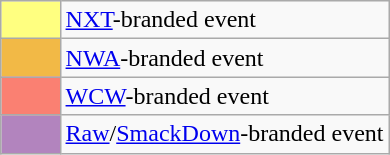<table class="wikitable" style="margin: 0 auto">
<tr>
<td style="background: #FFFF80; width: 2em"></td>
<td><a href='#'>NXT</a>-branded event</td>
</tr>
<tr>
<td style="background: #f2b946; width: 2em"></td>
<td><a href='#'>NWA</a>-branded event</td>
</tr>
<tr>
<td style="background:salmon; width: 2em"></td>
<td><a href='#'>WCW</a>-branded event</td>
</tr>
<tr>
<td style="background:#B284BE; width:2em"></td>
<td><a href='#'>Raw</a>/<a href='#'>SmackDown</a>-branded event</td>
</tr>
</table>
